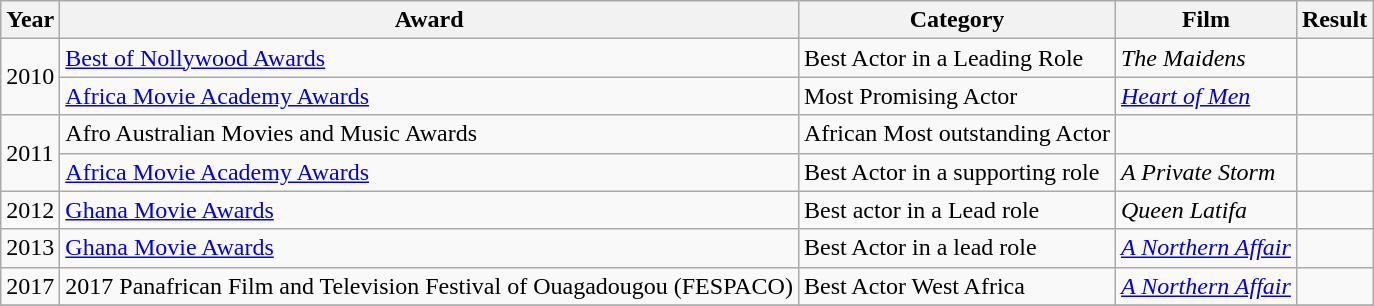<table class="wikitable plainrowheaders sortable">
<tr>
<th>Year</th>
<th>Award</th>
<th>Category</th>
<th>Film</th>
<th>Result</th>
</tr>
<tr>
<td rowspan="2">2010</td>
<td><a href='#'>Best of Nollywood Awards</a></td>
<td>Best Actor in a Leading Role</td>
<td><em>The Maidens</em></td>
<td></td>
</tr>
<tr>
<td><a href='#'>Africa Movie Academy Awards</a></td>
<td>Most Promising Actor</td>
<td><em><a href='#'>Heart of Men</a></em></td>
<td></td>
</tr>
<tr>
<td rowspan="2">2011</td>
<td>Afro Australian Movies and Music Awards</td>
<td>African Most outstanding Actor</td>
<td></td>
<td></td>
</tr>
<tr>
<td><a href='#'>Africa Movie Academy Awards</a></td>
<td>Best Actor in a supporting role</td>
<td><em>A Private Storm</em></td>
<td></td>
</tr>
<tr>
<td>2012</td>
<td><a href='#'>Ghana Movie Awards</a></td>
<td>Best actor in a Lead role</td>
<td><em>Queen Latifa</em></td>
<td></td>
</tr>
<tr>
<td>2013</td>
<td><a href='#'>Ghana Movie Awards</a></td>
<td>Best Actor in a lead role</td>
<td><em><a href='#'>A Northern Affair</a></em></td>
<td></td>
</tr>
<tr>
<td>2017</td>
<td>2017 Panafrican Film and Television Festival of Ouagadougou (FESPACO)</td>
<td>Best Actor West Africa</td>
<td><em><a href='#'>A Northern Affair</a></em></td>
<td></td>
</tr>
<tr>
</tr>
</table>
